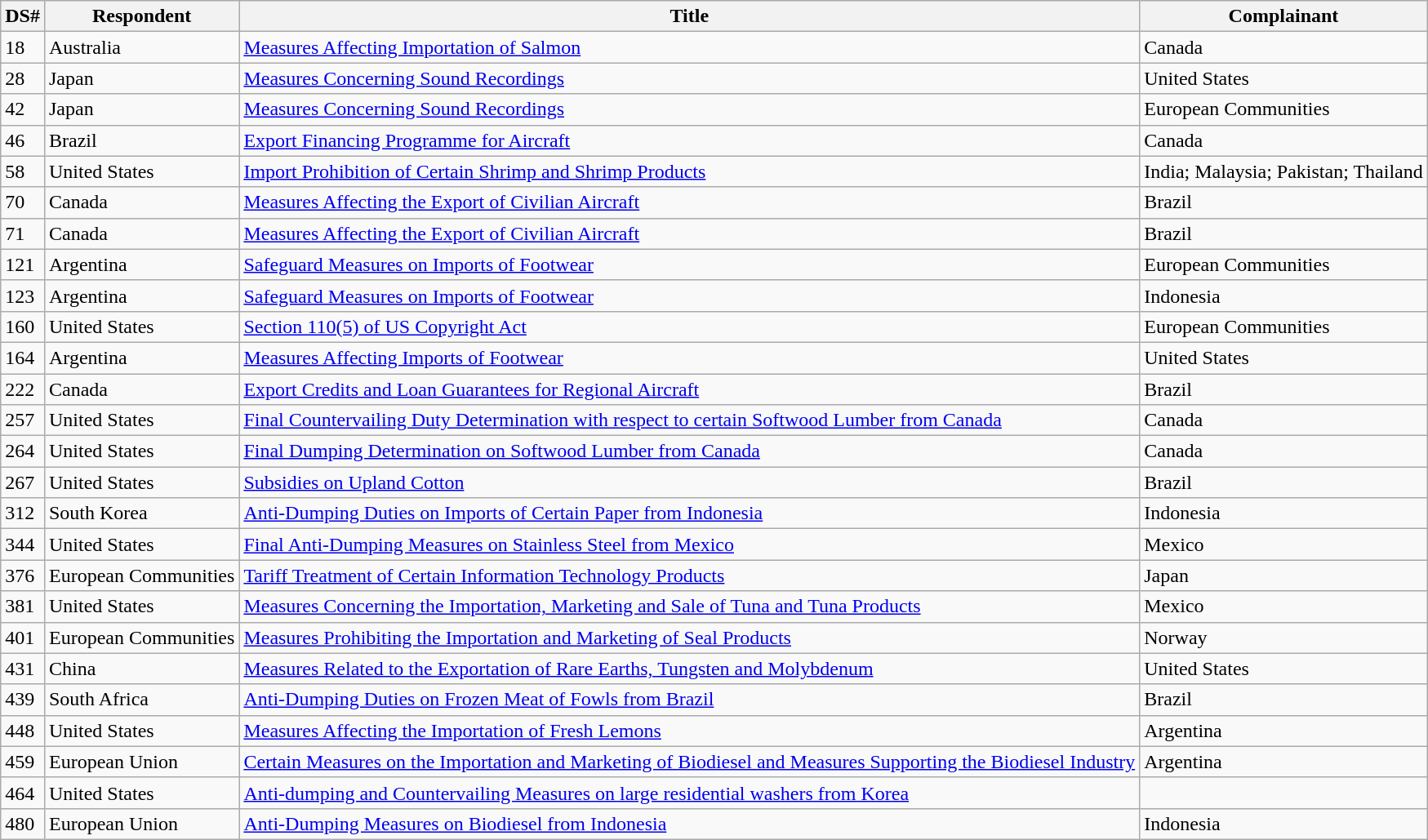<table class="wikitable sortable" style="clear:left; ">
<tr>
<th>DS#</th>
<th>Respondent</th>
<th>Title</th>
<th>Complainant</th>
</tr>
<tr>
<td>18</td>
<td>Australia</td>
<td><a href='#'>Measures Affecting Importation of Salmon</a></td>
<td>Canada</td>
</tr>
<tr>
<td>28</td>
<td>Japan</td>
<td><a href='#'>Measures Concerning Sound Recordings</a></td>
<td>United States</td>
</tr>
<tr>
<td>42</td>
<td>Japan</td>
<td><a href='#'>Measures Concerning Sound Recordings</a></td>
<td>European Communities</td>
</tr>
<tr>
<td>46</td>
<td>Brazil</td>
<td><a href='#'>Export Financing Programme for Aircraft</a></td>
<td>Canada</td>
</tr>
<tr>
<td>58</td>
<td>United States</td>
<td><a href='#'>Import Prohibition of Certain Shrimp and Shrimp Products</a></td>
<td>India; Malaysia; Pakistan; Thailand</td>
</tr>
<tr>
<td>70</td>
<td>Canada</td>
<td><a href='#'>Measures Affecting the Export of Civilian Aircraft</a></td>
<td>Brazil</td>
</tr>
<tr>
<td>71</td>
<td>Canada</td>
<td><a href='#'>Measures Affecting the Export of Civilian Aircraft</a></td>
<td>Brazil</td>
</tr>
<tr>
<td>121</td>
<td>Argentina</td>
<td><a href='#'>Safeguard Measures on Imports of Footwear</a></td>
<td>European Communities</td>
</tr>
<tr>
<td>123</td>
<td>Argentina</td>
<td><a href='#'>Safeguard Measures on Imports of Footwear</a></td>
<td>Indonesia</td>
</tr>
<tr>
<td>160</td>
<td>United States</td>
<td><a href='#'>Section 110(5) of US Copyright Act</a></td>
<td>European Communities</td>
</tr>
<tr>
<td>164</td>
<td>Argentina</td>
<td><a href='#'>Measures Affecting Imports of Footwear</a></td>
<td>United States</td>
</tr>
<tr>
<td>222</td>
<td>Canada</td>
<td><a href='#'>Export Credits and Loan Guarantees for Regional Aircraft</a></td>
<td>Brazil</td>
</tr>
<tr>
<td>257</td>
<td>United States</td>
<td><a href='#'>Final Countervailing Duty Determination with respect to certain Softwood Lumber from Canada</a></td>
<td>Canada</td>
</tr>
<tr>
<td>264</td>
<td>United States</td>
<td><a href='#'>Final Dumping Determination on Softwood Lumber from Canada</a></td>
<td>Canada</td>
</tr>
<tr>
<td>267</td>
<td>United States</td>
<td><a href='#'>Subsidies on Upland Cotton</a></td>
<td>Brazil</td>
</tr>
<tr>
<td>312</td>
<td>South Korea</td>
<td><a href='#'>Anti-Dumping Duties on Imports of Certain Paper from Indonesia</a></td>
<td>Indonesia</td>
</tr>
<tr>
<td>344</td>
<td>United States</td>
<td><a href='#'>Final Anti-Dumping Measures on Stainless Steel from Mexico</a></td>
<td>Mexico</td>
</tr>
<tr>
<td>376</td>
<td>European Communities</td>
<td><a href='#'>Tariff Treatment of Certain Information Technology Products</a></td>
<td>Japan</td>
</tr>
<tr>
<td>381</td>
<td>United States</td>
<td><a href='#'>Measures Concerning the Importation, Marketing and Sale of Tuna and Tuna Products</a></td>
<td>Mexico</td>
</tr>
<tr>
<td>401</td>
<td>European Communities</td>
<td><a href='#'>Measures Prohibiting the Importation and Marketing of Seal Products</a></td>
<td>Norway</td>
</tr>
<tr>
<td>431</td>
<td>China</td>
<td><a href='#'>Measures Related to the Exportation of Rare Earths, Tungsten and Molybdenum</a></td>
<td>United States</td>
</tr>
<tr>
<td>439</td>
<td>South Africa</td>
<td><a href='#'>Anti-Dumping Duties on Frozen Meat of Fowls from Brazil</a></td>
<td>Brazil</td>
</tr>
<tr>
<td>448</td>
<td>United States</td>
<td><a href='#'>Measures Affecting the Importation of Fresh Lemons</a></td>
<td>Argentina</td>
</tr>
<tr>
<td>459</td>
<td>European Union</td>
<td><a href='#'>Certain Measures on the Importation and Marketing of Biodiesel and Measures Supporting the Biodiesel Industry</a></td>
<td>Argentina</td>
</tr>
<tr>
<td>464</td>
<td>United States</td>
<td><a href='#'>Anti-dumping and Countervailing Measures on large residential washers from Korea</a></td>
<td></td>
</tr>
<tr>
<td>480</td>
<td>European Union</td>
<td><a href='#'>Anti-Dumping Measures on Biodiesel from Indonesia</a></td>
<td>Indonesia</td>
</tr>
</table>
